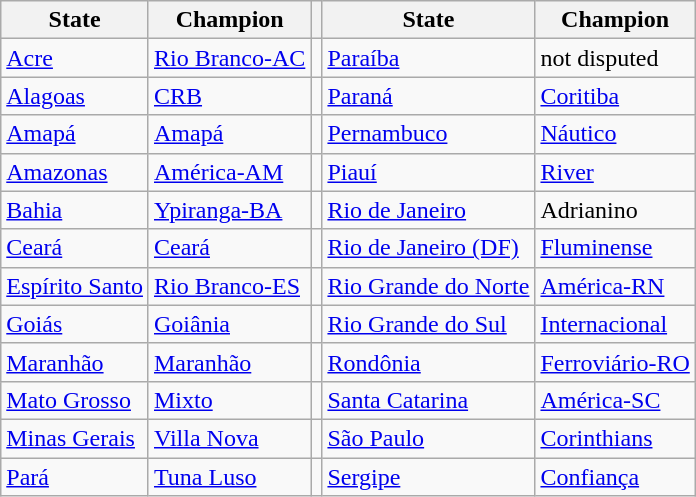<table class="wikitable">
<tr>
<th>State</th>
<th>Champion</th>
<th></th>
<th>State</th>
<th>Champion</th>
</tr>
<tr>
<td><a href='#'>Acre</a></td>
<td><a href='#'>Rio Branco-AC</a></td>
<td></td>
<td><a href='#'>Paraíba</a></td>
<td>not disputed</td>
</tr>
<tr>
<td><a href='#'>Alagoas</a></td>
<td><a href='#'>CRB</a></td>
<td></td>
<td><a href='#'>Paraná</a></td>
<td><a href='#'>Coritiba</a></td>
</tr>
<tr>
<td><a href='#'>Amapá</a></td>
<td><a href='#'>Amapá</a></td>
<td></td>
<td><a href='#'>Pernambuco</a></td>
<td><a href='#'>Náutico</a></td>
</tr>
<tr>
<td><a href='#'>Amazonas</a></td>
<td><a href='#'>América-AM</a></td>
<td></td>
<td><a href='#'>Piauí</a></td>
<td><a href='#'>River</a></td>
</tr>
<tr>
<td><a href='#'>Bahia</a></td>
<td><a href='#'>Ypiranga-BA</a></td>
<td></td>
<td><a href='#'>Rio de Janeiro</a></td>
<td>Adrianino</td>
</tr>
<tr>
<td><a href='#'>Ceará</a></td>
<td><a href='#'>Ceará</a></td>
<td></td>
<td><a href='#'>Rio de Janeiro (DF)</a></td>
<td><a href='#'>Fluminense</a></td>
</tr>
<tr>
<td><a href='#'>Espírito Santo</a></td>
<td><a href='#'>Rio Branco-ES</a></td>
<td></td>
<td><a href='#'>Rio Grande do Norte</a></td>
<td><a href='#'>América-RN</a></td>
</tr>
<tr>
<td><a href='#'>Goiás</a></td>
<td><a href='#'>Goiânia</a></td>
<td></td>
<td><a href='#'>Rio Grande do Sul</a></td>
<td><a href='#'>Internacional</a></td>
</tr>
<tr>
<td><a href='#'>Maranhão</a></td>
<td><a href='#'>Maranhão</a></td>
<td></td>
<td><a href='#'>Rondônia</a></td>
<td><a href='#'>Ferroviário-RO</a></td>
</tr>
<tr>
<td><a href='#'>Mato Grosso</a></td>
<td><a href='#'>Mixto</a></td>
<td></td>
<td><a href='#'>Santa Catarina</a></td>
<td><a href='#'>América-SC</a></td>
</tr>
<tr>
<td><a href='#'>Minas Gerais</a></td>
<td><a href='#'>Villa Nova</a></td>
<td></td>
<td><a href='#'>São Paulo</a></td>
<td><a href='#'>Corinthians</a></td>
</tr>
<tr>
<td><a href='#'>Pará</a></td>
<td><a href='#'>Tuna Luso</a></td>
<td></td>
<td><a href='#'>Sergipe</a></td>
<td><a href='#'>Confiança</a></td>
</tr>
</table>
